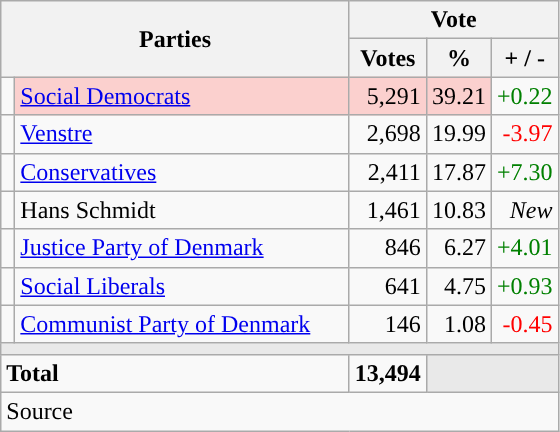<table class="wikitable" style="text-align:right;">
<tr>
<th style="text-align:centre;" rowspan="2" colspan="2" width="225">Parties</th>
<th colspan="3">Vote</th>
</tr>
<tr>
<th width="15">Votes</th>
<th width="15">%</th>
<th width="15">+ / -</th>
</tr>
<tr>
<td width="2" style="color:inherit;background:"></td>
<td bgcolor=#fbd0ce  align="left"><a href='#'>Social Democrats</a></td>
<td bgcolor=#fbd0ce>5,291</td>
<td bgcolor=#fbd0ce>39.21</td>
<td style=color:green;>+0.22</td>
</tr>
<tr>
<td width="2" style="color:inherit;background:"></td>
<td align="left"><a href='#'>Venstre</a></td>
<td>2,698</td>
<td>19.99</td>
<td style=color:red;>-3.97</td>
</tr>
<tr>
<td width="2" style="color:inherit;background:"></td>
<td align="left"><a href='#'>Conservatives</a></td>
<td>2,411</td>
<td>17.87</td>
<td style=color:green;>+7.30</td>
</tr>
<tr>
<td width="2" style="color:inherit;background:"></td>
<td align="left">Hans Schmidt</td>
<td>1,461</td>
<td>10.83</td>
<td><em>New</em></td>
</tr>
<tr>
<td width="2" style="color:inherit;background:"></td>
<td align="left"><a href='#'>Justice Party of Denmark</a></td>
<td>846</td>
<td>6.27</td>
<td style=color:green;>+4.01</td>
</tr>
<tr>
<td width="2" style="color:inherit;background:"></td>
<td align="left"><a href='#'>Social Liberals</a></td>
<td>641</td>
<td>4.75</td>
<td style=color:green;>+0.93</td>
</tr>
<tr>
<td width="2" style="color:inherit;background:"></td>
<td align="left"><a href='#'>Communist Party of Denmark</a></td>
<td>146</td>
<td>1.08</td>
<td style=color:red;>-0.45</td>
</tr>
<tr>
<td colspan="7" bgcolor="#E9E9E9"></td>
</tr>
<tr>
<td align="left" colspan="2"><strong>Total</strong></td>
<td><strong>13,494</strong></td>
<td bgcolor="#E9E9E9" colspan="2"></td>
</tr>
<tr>
<td align="left" colspan="6">Source</td>
</tr>
</table>
